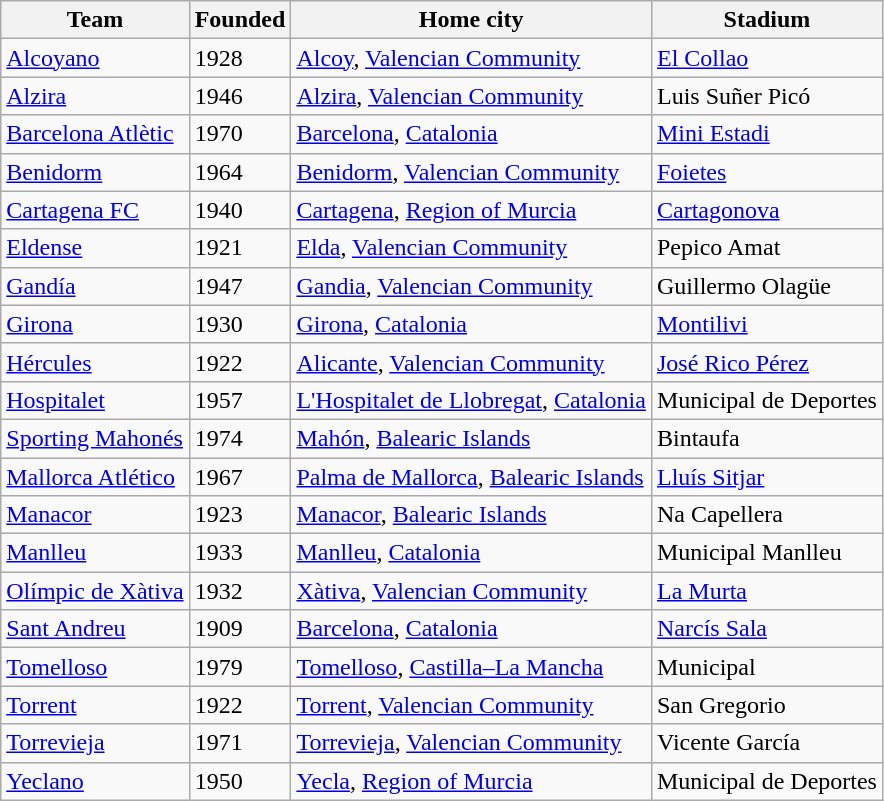<table class="wikitable sortable">
<tr>
<th>Team</th>
<th>Founded</th>
<th>Home city</th>
<th>Stadium</th>
</tr>
<tr>
<td><a href='#'>Alcoyano</a></td>
<td>1928</td>
<td><a href='#'>Alcoy</a>, <a href='#'>Valencian Community</a></td>
<td><a href='#'>El Collao</a></td>
</tr>
<tr>
<td><a href='#'>Alzira</a></td>
<td>1946</td>
<td><a href='#'>Alzira</a>, <a href='#'>Valencian Community</a></td>
<td>Luis Suñer Picó</td>
</tr>
<tr>
<td><a href='#'>Barcelona Atlètic</a></td>
<td>1970</td>
<td><a href='#'>Barcelona</a>, <a href='#'>Catalonia</a></td>
<td><a href='#'>Mini Estadi</a></td>
</tr>
<tr>
<td><a href='#'>Benidorm</a></td>
<td>1964</td>
<td><a href='#'>Benidorm</a>, <a href='#'>Valencian Community</a></td>
<td><a href='#'>Foietes</a></td>
</tr>
<tr>
<td><a href='#'>Cartagena FC</a></td>
<td>1940</td>
<td><a href='#'>Cartagena</a>, <a href='#'>Region of Murcia</a></td>
<td><a href='#'>Cartagonova</a></td>
</tr>
<tr>
<td><a href='#'>Eldense</a></td>
<td>1921</td>
<td><a href='#'>Elda</a>, <a href='#'>Valencian Community</a></td>
<td>Pepico Amat</td>
</tr>
<tr>
<td><a href='#'>Gandía</a></td>
<td>1947</td>
<td><a href='#'>Gandia</a>, <a href='#'>Valencian Community</a></td>
<td>Guillermo Olagüe</td>
</tr>
<tr>
<td><a href='#'>Girona</a></td>
<td>1930</td>
<td><a href='#'>Girona</a>, <a href='#'>Catalonia</a></td>
<td><a href='#'>Montilivi</a></td>
</tr>
<tr>
<td><a href='#'>Hércules</a></td>
<td>1922</td>
<td><a href='#'>Alicante</a>, <a href='#'>Valencian Community</a></td>
<td><a href='#'>José Rico Pérez</a></td>
</tr>
<tr>
<td><a href='#'>Hospitalet</a></td>
<td>1957</td>
<td><a href='#'>L'Hospitalet de Llobregat</a>, <a href='#'>Catalonia</a></td>
<td>Municipal de Deportes</td>
</tr>
<tr>
<td><a href='#'>Sporting Mahonés</a></td>
<td>1974</td>
<td><a href='#'>Mahón</a>, <a href='#'>Balearic Islands</a></td>
<td>Bintaufa</td>
</tr>
<tr>
<td><a href='#'>Mallorca Atlético</a></td>
<td>1967</td>
<td><a href='#'>Palma de Mallorca</a>, <a href='#'>Balearic Islands</a></td>
<td><a href='#'>Lluís Sitjar</a></td>
</tr>
<tr>
<td><a href='#'>Manacor</a></td>
<td>1923</td>
<td><a href='#'>Manacor</a>, <a href='#'>Balearic Islands</a></td>
<td>Na Capellera</td>
</tr>
<tr>
<td><a href='#'>Manlleu</a></td>
<td>1933</td>
<td><a href='#'>Manlleu</a>, <a href='#'>Catalonia</a></td>
<td>Municipal Manlleu</td>
</tr>
<tr>
<td><a href='#'>Olímpic de Xàtiva</a></td>
<td>1932</td>
<td><a href='#'>Xàtiva</a>, <a href='#'>Valencian Community</a></td>
<td><a href='#'>La Murta</a></td>
</tr>
<tr>
<td><a href='#'>Sant Andreu</a></td>
<td>1909</td>
<td><a href='#'>Barcelona</a>, <a href='#'>Catalonia</a></td>
<td><a href='#'>Narcís Sala</a></td>
</tr>
<tr>
<td><a href='#'>Tomelloso</a></td>
<td>1979</td>
<td><a href='#'>Tomelloso</a>, <a href='#'>Castilla–La Mancha</a></td>
<td>Municipal</td>
</tr>
<tr>
<td><a href='#'>Torrent</a></td>
<td>1922</td>
<td><a href='#'>Torrent</a>, <a href='#'>Valencian Community</a></td>
<td>San Gregorio</td>
</tr>
<tr>
<td><a href='#'>Torrevieja</a></td>
<td>1971</td>
<td><a href='#'>Torrevieja</a>, <a href='#'>Valencian Community</a></td>
<td>Vicente García</td>
</tr>
<tr>
<td><a href='#'>Yeclano</a></td>
<td>1950</td>
<td><a href='#'>Yecla</a>, <a href='#'>Region of Murcia</a></td>
<td>Municipal de Deportes</td>
</tr>
</table>
